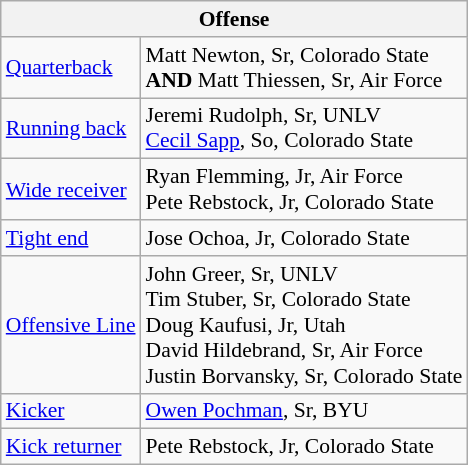<table class="wikitable" style="font-size: 90%;">
<tr>
<th colspan="2">Offense</th>
</tr>
<tr>
<td><a href='#'>Quarterback</a></td>
<td>Matt Newton, Sr, Colorado State<br><strong>AND</strong> Matt Thiessen, Sr, Air Force</td>
</tr>
<tr>
<td><a href='#'>Running back</a></td>
<td>Jeremi Rudolph, Sr, UNLV<br><a href='#'>Cecil Sapp</a>, So, Colorado State</td>
</tr>
<tr>
<td><a href='#'>Wide receiver</a></td>
<td>Ryan Flemming, Jr, Air Force<br>Pete Rebstock, Jr, Colorado State</td>
</tr>
<tr>
<td><a href='#'>Tight end</a></td>
<td>Jose Ochoa, Jr, Colorado State</td>
</tr>
<tr>
<td><a href='#'>Offensive Line</a></td>
<td>John Greer, Sr, UNLV<br>Tim Stuber, Sr, Colorado State<br>Doug Kaufusi, Jr, Utah<br>David Hildebrand, Sr, Air Force<br>Justin Borvansky, Sr, Colorado State</td>
</tr>
<tr>
<td><a href='#'>Kicker</a></td>
<td><a href='#'>Owen Pochman</a>, Sr, BYU</td>
</tr>
<tr>
<td><a href='#'>Kick returner</a></td>
<td>Pete Rebstock, Jr, Colorado State</td>
</tr>
</table>
